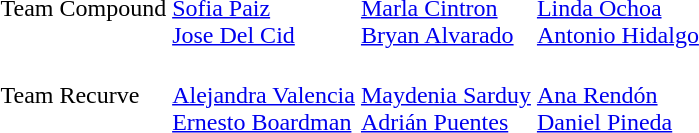<table>
<tr>
<td>Team Compound</td>
<td><br><a href='#'>Sofia Paiz</a><br><a href='#'>Jose Del Cid</a></td>
<td><br><a href='#'>Marla Cintron</a><br><a href='#'>Bryan Alvarado</a></td>
<td><br><a href='#'>Linda Ochoa</a><br><a href='#'>Antonio Hidalgo</a></td>
</tr>
<tr>
<td>Team Recurve</td>
<td><br><a href='#'>Alejandra Valencia</a><br><a href='#'>Ernesto Boardman</a></td>
<td><br><a href='#'>Maydenia Sarduy</a><br><a href='#'>Adrián Puentes</a></td>
<td><br><a href='#'>Ana Rendón</a><br><a href='#'>Daniel Pineda</a></td>
</tr>
</table>
